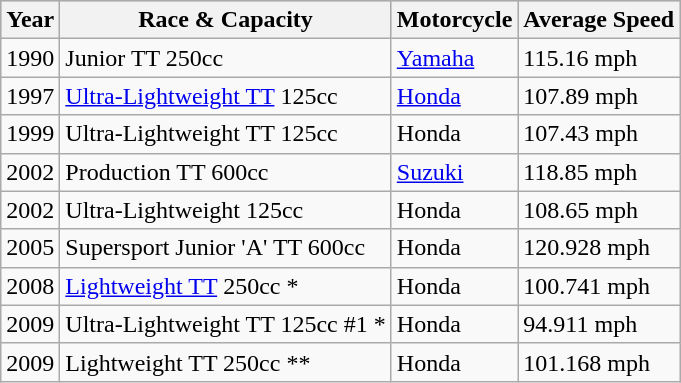<table class="wikitable">
<tr style="background:#CCCCCC;">
<th>Year</th>
<th>Race & Capacity</th>
<th>Motorcycle</th>
<th>Average Speed</th>
</tr>
<tr>
<td>1990</td>
<td>Junior TT 250cc</td>
<td><a href='#'>Yamaha</a></td>
<td>115.16 mph</td>
</tr>
<tr>
<td>1997</td>
<td><a href='#'>Ultra-Lightweight TT</a> 125cc</td>
<td><a href='#'>Honda</a></td>
<td>107.89 mph</td>
</tr>
<tr>
<td>1999</td>
<td>Ultra-Lightweight TT 125cc</td>
<td>Honda</td>
<td>107.43 mph</td>
</tr>
<tr>
<td>2002</td>
<td>Production TT 600cc</td>
<td><a href='#'>Suzuki</a></td>
<td>118.85 mph</td>
</tr>
<tr>
<td>2002</td>
<td>Ultra-Lightweight 125cc</td>
<td>Honda</td>
<td>108.65 mph</td>
</tr>
<tr>
<td>2005</td>
<td>Supersport Junior 'A' TT 600cc</td>
<td>Honda</td>
<td>120.928 mph</td>
</tr>
<tr>
<td>2008</td>
<td><a href='#'>Lightweight TT</a> 250cc *</td>
<td>Honda</td>
<td>100.741 mph</td>
</tr>
<tr>
<td>2009</td>
<td>Ultra-Lightweight TT 125cc #1 *</td>
<td>Honda</td>
<td>94.911 mph</td>
</tr>
<tr>
<td>2009</td>
<td>Lightweight TT 250cc **</td>
<td>Honda</td>
<td>101.168 mph</td>
</tr>
</table>
